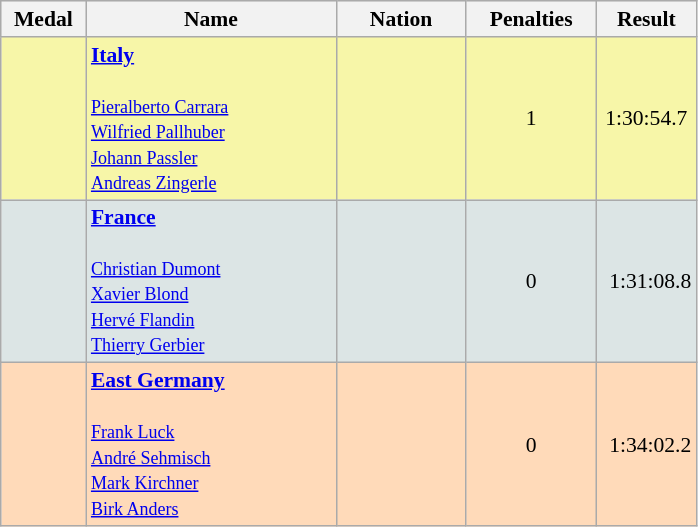<table class=wikitable style="border:1px solid #AAAAAA;font-size:90%">
<tr bgcolor="#E4E4E4">
<th style="border-bottom:1px solid #AAAAAA" width=50>Medal</th>
<th style="border-bottom:1px solid #AAAAAA" width=160>Name</th>
<th style="border-bottom:1px solid #AAAAAA" width=80>Nation</th>
<th style="border-bottom:1px solid #AAAAAA" width=80>Penalties</th>
<th style="border-bottom:1px solid #AAAAAA" width=60>Result</th>
</tr>
<tr bgcolor="#F7F6A8">
<td align="center"></td>
<td><strong><a href='#'>Italy</a></strong><br><br><small><a href='#'>Pieralberto Carrara</a><br><a href='#'>Wilfried Pallhuber</a><br><a href='#'>Johann Passler</a><br><a href='#'>Andreas Zingerle</a></small></td>
<td></td>
<td align="center">1</td>
<td align="center">1:30:54.7</td>
</tr>
<tr bgcolor="#DCE5E5">
<td align="center"></td>
<td><strong><a href='#'>France</a></strong><br><br><small><a href='#'>Christian Dumont</a><br><a href='#'>Xavier Blond</a><br><a href='#'>Hervé Flandin</a><br><a href='#'>Thierry Gerbier</a></small></td>
<td></td>
<td align="center">0</td>
<td align="right">1:31:08.8</td>
</tr>
<tr bgcolor="#FFDAB9">
<td align="center"></td>
<td><strong><a href='#'>East Germany</a></strong><br><br><small><a href='#'>Frank Luck</a><br><a href='#'>André Sehmisch</a><br><a href='#'>Mark Kirchner</a><br><a href='#'>Birk Anders</a></small></td>
<td></td>
<td align="center">0</td>
<td align="right">1:34:02.2</td>
</tr>
</table>
